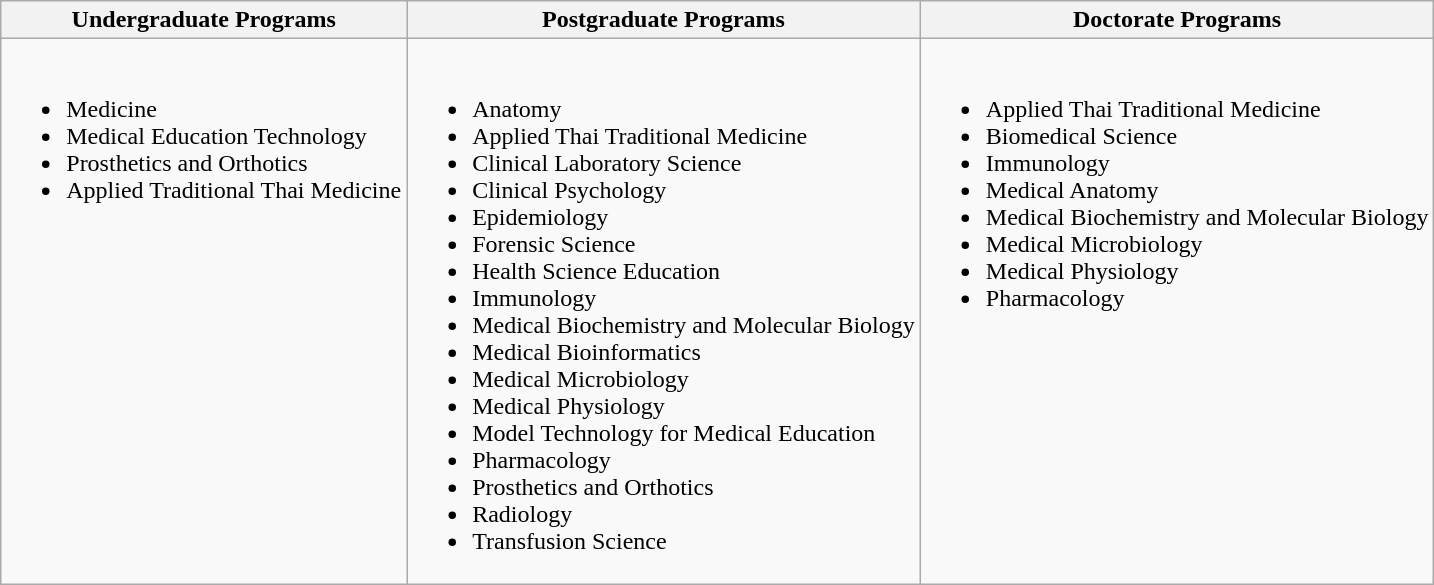<table class="wikitable">
<tr>
<th><strong>Undergraduate Programs</strong></th>
<th><strong>Postgraduate Programs</strong></th>
<th><strong>Doctorate Programs</strong></th>
</tr>
<tr>
<td valign = "top"><br><ul><li>Medicine</li><li>Medical Education Technology</li><li>Prosthetics and Orthotics</li><li>Applied Traditional Thai Medicine</li></ul></td>
<td valign = "top"><br><ul><li>Anatomy</li><li>Applied Thai Traditional Medicine</li><li>Clinical Laboratory Science</li><li>Clinical Psychology</li><li>Epidemiology</li><li>Forensic Science</li><li>Health Science Education</li><li>Immunology</li><li>Medical Biochemistry and Molecular Biology</li><li>Medical Bioinformatics</li><li>Medical Microbiology</li><li>Medical Physiology</li><li>Model Technology for Medical Education</li><li>Pharmacology</li><li>Prosthetics and Orthotics</li><li>Radiology</li><li>Transfusion Science</li></ul></td>
<td valign = "top"><br><ul><li>Applied Thai Traditional Medicine</li><li>Biomedical Science</li><li>Immunology</li><li>Medical Anatomy</li><li>Medical Biochemistry and Molecular Biology</li><li>Medical Microbiology</li><li>Medical Physiology</li><li>Pharmacology</li></ul></td>
</tr>
</table>
